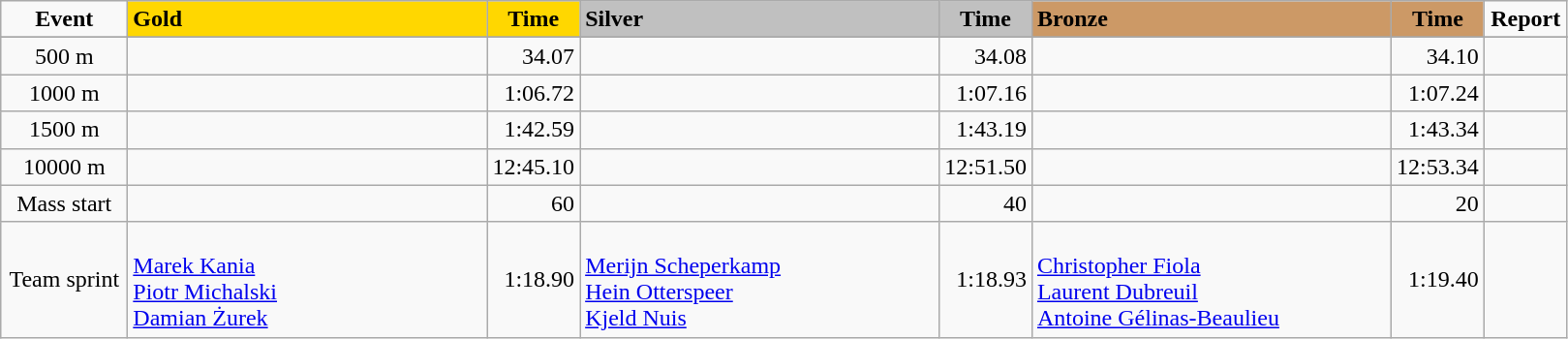<table class="wikitable">
<tr>
<td width="80" align="center"><strong>Event</strong></td>
<td width="240" bgcolor="gold"><strong>Gold</strong></td>
<td width="50" bgcolor="gold" align="center"><strong>Time</strong></td>
<td width="240" bgcolor="silver"><strong>Silver</strong></td>
<td width="50" bgcolor="silver" align="center"><strong>Time</strong></td>
<td width="240" bgcolor="#CC9966"><strong>Bronze</strong></td>
<td width="50" bgcolor="#CC9966" align="center"><strong>Time</strong></td>
<td width="50" align="center"><strong>Report</strong></td>
</tr>
<tr bgcolor="#cccccc">
</tr>
<tr>
<td align="center">500 m</td>
<td></td>
<td align="right">34.07</td>
<td></td>
<td align="right">34.08</td>
<td></td>
<td align="right">34.10</td>
<td align="center"></td>
</tr>
<tr>
<td align="center">1000 m</td>
<td></td>
<td align="right">1:06.72</td>
<td></td>
<td align="right">1:07.16</td>
<td></td>
<td align="right">1:07.24</td>
<td align="center"></td>
</tr>
<tr>
<td align="center">1500 m</td>
<td></td>
<td align="right">1:42.59</td>
<td></td>
<td align="right">1:43.19</td>
<td></td>
<td align="right">1:43.34</td>
<td align="center"></td>
</tr>
<tr>
<td align="center">10000 m</td>
<td></td>
<td align="right">12:45.10</td>
<td></td>
<td align="right">12:51.50</td>
<td></td>
<td align="right">12:53.34</td>
<td align="center"></td>
</tr>
<tr>
<td align="center">Mass start</td>
<td></td>
<td align="right">60</td>
<td></td>
<td align="right">40</td>
<td></td>
<td align="right">20</td>
<td align="center"></td>
</tr>
<tr>
<td align="center">Team sprint</td>
<td><br><a href='#'>Marek Kania</a><br><a href='#'>Piotr Michalski</a><br><a href='#'>Damian Żurek</a></td>
<td align="right">1:18.90</td>
<td><br><a href='#'>Merijn Scheperkamp</a><br><a href='#'>Hein Otterspeer</a><br><a href='#'>Kjeld Nuis</a></td>
<td align="right">1:18.93</td>
<td><br><a href='#'>Christopher Fiola</a><br><a href='#'>Laurent Dubreuil</a><br><a href='#'>Antoine Gélinas-Beaulieu</a></td>
<td align="right">1:19.40</td>
<td align="center"></td>
</tr>
</table>
